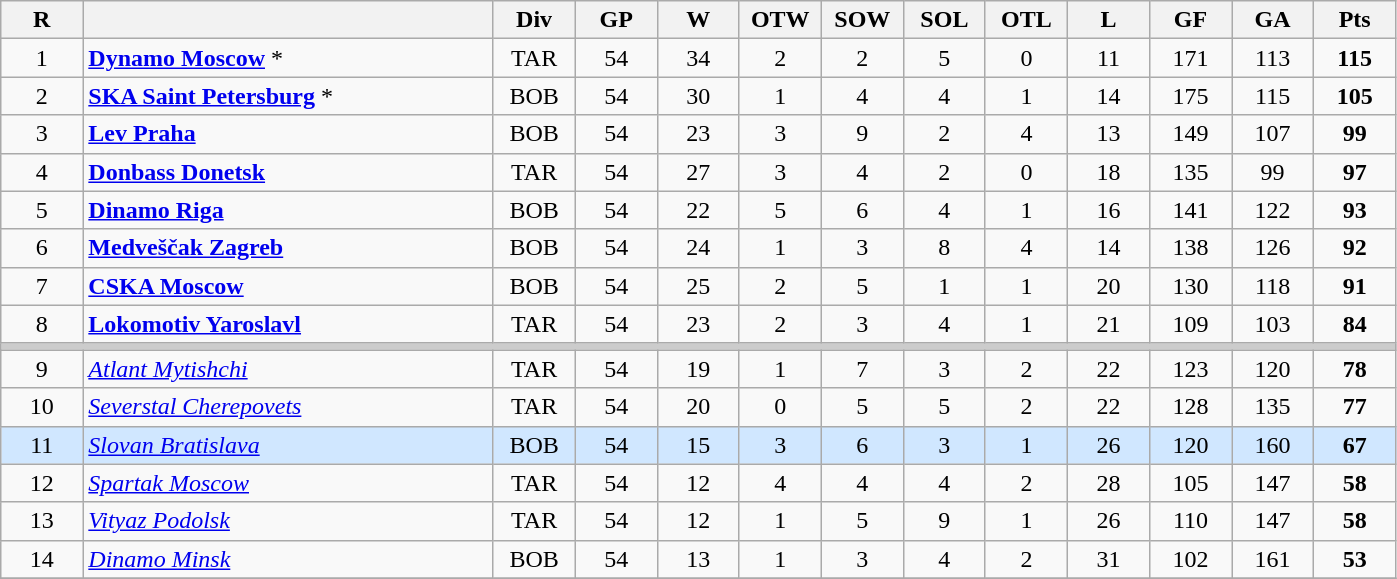<table class="wikitable sortable" style="text-align:center;">
<tr>
<th bgcolor="#DDDDFF" width="5%">R</th>
<th bgcolor="#DDDDFF" width="25%"></th>
<th bgcolor="#DDDDFF" width="5%">Div</th>
<th bgcolor="#DDDDFF" width="5%">GP</th>
<th bgcolor="#DDDDFF" width="5%">W</th>
<th bgcolor="#DDDDFF" width="5%">OTW</th>
<th bgcolor="#DDDDFF" width="5%">SOW</th>
<th bgcolor="#DDDDFF" width="5%">SOL</th>
<th bgcolor="#DDDDFF" width="5%">OTL</th>
<th bgcolor="#DDDDFF" width="5%">L</th>
<th bgcolor="#DDDDFF" width="5%">GF</th>
<th bgcolor="#DDDDFF" width="5%">GA</th>
<th bgcolor="#DDDDFF" width="5%">Pts</th>
</tr>
<tr>
<td>1</td>
<td align=left>  <strong><a href='#'>Dynamo Moscow</a></strong> *</td>
<td>TAR</td>
<td>54</td>
<td>34</td>
<td>2</td>
<td>2</td>
<td>5</td>
<td>0</td>
<td>11</td>
<td>171</td>
<td>113</td>
<td><strong>115</strong></td>
</tr>
<tr>
<td>2</td>
<td align=left> <strong><a href='#'>SKA Saint Petersburg</a></strong> *</td>
<td>BOB</td>
<td>54</td>
<td>30</td>
<td>1</td>
<td>4</td>
<td>4</td>
<td>1</td>
<td>14</td>
<td>175</td>
<td>115</td>
<td><strong>105</strong></td>
</tr>
<tr>
<td>3</td>
<td align=left>  <strong><a href='#'>Lev Praha</a></strong></td>
<td>BOB</td>
<td>54</td>
<td>23</td>
<td>3</td>
<td>9</td>
<td>2</td>
<td>4</td>
<td>13</td>
<td>149</td>
<td>107</td>
<td><strong>99</strong></td>
</tr>
<tr>
<td>4</td>
<td align=left>  <strong><a href='#'>Donbass Donetsk</a></strong></td>
<td>TAR</td>
<td>54</td>
<td>27</td>
<td>3</td>
<td>4</td>
<td>2</td>
<td>0</td>
<td>18</td>
<td>135</td>
<td>99</td>
<td><strong>97</strong></td>
</tr>
<tr>
<td>5</td>
<td align=left>  <strong><a href='#'>Dinamo Riga</a></strong></td>
<td>BOB</td>
<td>54</td>
<td>22</td>
<td>5</td>
<td>6</td>
<td>4</td>
<td>1</td>
<td>16</td>
<td>141</td>
<td>122</td>
<td><strong>93</strong></td>
</tr>
<tr>
<td>6</td>
<td align=left>  <strong><a href='#'>Medveščak Zagreb</a></strong></td>
<td>BOB</td>
<td>54</td>
<td>24</td>
<td>1</td>
<td>3</td>
<td>8</td>
<td>4</td>
<td>14</td>
<td>138</td>
<td>126</td>
<td><strong>92</strong></td>
</tr>
<tr>
<td>7</td>
<td align=left>  <strong><a href='#'>CSKA Moscow</a></strong></td>
<td>BOB</td>
<td>54</td>
<td>25</td>
<td>2</td>
<td>5</td>
<td>1</td>
<td>1</td>
<td>20</td>
<td>130</td>
<td>118</td>
<td><strong>91</strong></td>
</tr>
<tr>
<td>8</td>
<td align=left>  <strong><a href='#'>Lokomotiv Yaroslavl</a></strong></td>
<td>TAR</td>
<td>54</td>
<td>23</td>
<td>2</td>
<td>3</td>
<td>4</td>
<td>1</td>
<td>21</td>
<td>109</td>
<td>103</td>
<td><strong>84</strong></td>
</tr>
<tr class="unsortable" style="color:#cccccc;background-color:#cccccc;height:3px">
<td colspan="13" style="height:3px;font-size:1px"></td>
</tr>
<tr>
<td>9</td>
<td align=left>  <em><a href='#'>Atlant Mytishchi</a></em></td>
<td>TAR</td>
<td>54</td>
<td>19</td>
<td>1</td>
<td>7</td>
<td>3</td>
<td>2</td>
<td>22</td>
<td>123</td>
<td>120</td>
<td><strong>78</strong></td>
</tr>
<tr>
<td>10</td>
<td align=left> <em><a href='#'>Severstal Cherepovets</a></em></td>
<td>TAR</td>
<td>54</td>
<td>20</td>
<td>0</td>
<td>5</td>
<td>5</td>
<td>2</td>
<td>22</td>
<td>128</td>
<td>135</td>
<td><strong>77</strong></td>
</tr>
<tr bgcolor=d0e7ff>
<td>11</td>
<td align=left>  <em><a href='#'>Slovan Bratislava</a></em></td>
<td>BOB</td>
<td>54</td>
<td>15</td>
<td>3</td>
<td>6</td>
<td>3</td>
<td>1</td>
<td>26</td>
<td>120</td>
<td>160</td>
<td><strong>67</strong></td>
</tr>
<tr>
<td>12</td>
<td align=left> <em><a href='#'>Spartak Moscow</a></em></td>
<td>TAR</td>
<td>54</td>
<td>12</td>
<td>4</td>
<td>4</td>
<td>4</td>
<td>2</td>
<td>28</td>
<td>105</td>
<td>147</td>
<td><strong>58</strong></td>
</tr>
<tr>
<td>13</td>
<td align=left> <em><a href='#'>Vityaz Podolsk</a></em></td>
<td>TAR</td>
<td>54</td>
<td>12</td>
<td>1</td>
<td>5</td>
<td>9</td>
<td>1</td>
<td>26</td>
<td>110</td>
<td>147</td>
<td><strong>58</strong></td>
</tr>
<tr>
<td>14</td>
<td align=left>  <em><a href='#'>Dinamo Minsk</a></em></td>
<td>BOB</td>
<td>54</td>
<td>13</td>
<td>1</td>
<td>3</td>
<td>4</td>
<td>2</td>
<td>31</td>
<td>102</td>
<td>161</td>
<td><strong>53</strong></td>
</tr>
<tr>
</tr>
</table>
